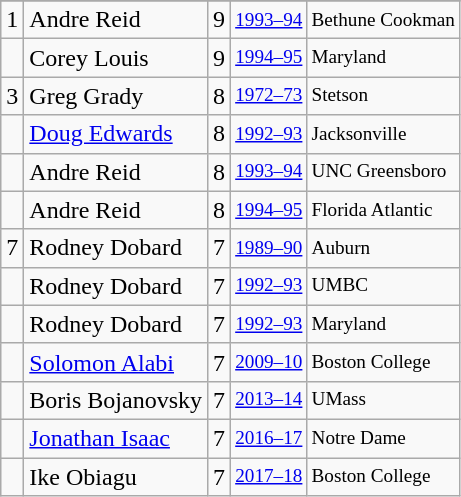<table class="wikitable">
<tr>
</tr>
<tr>
<td>1</td>
<td>Andre Reid</td>
<td>9</td>
<td style="font-size:80%;"><a href='#'>1993–94</a></td>
<td style="font-size:80%;">Bethune Cookman</td>
</tr>
<tr>
<td></td>
<td>Corey Louis</td>
<td>9</td>
<td style="font-size:80%;"><a href='#'>1994–95</a></td>
<td style="font-size:80%;">Maryland</td>
</tr>
<tr>
<td>3</td>
<td>Greg Grady</td>
<td>8</td>
<td style="font-size:80%;"><a href='#'>1972–73</a></td>
<td style="font-size:80%;">Stetson</td>
</tr>
<tr>
<td></td>
<td><a href='#'>Doug Edwards</a></td>
<td>8</td>
<td style="font-size:80%;"><a href='#'>1992–93</a></td>
<td style="font-size:80%;">Jacksonville</td>
</tr>
<tr>
<td></td>
<td>Andre Reid</td>
<td>8</td>
<td style="font-size:80%;"><a href='#'>1993–94</a></td>
<td style="font-size:80%;">UNC Greensboro</td>
</tr>
<tr>
<td></td>
<td>Andre Reid</td>
<td>8</td>
<td style="font-size:80%;"><a href='#'>1994–95</a></td>
<td style="font-size:80%;">Florida Atlantic</td>
</tr>
<tr>
<td>7</td>
<td>Rodney Dobard</td>
<td>7</td>
<td style="font-size:80%;"><a href='#'>1989–90</a></td>
<td style="font-size:80%;">Auburn</td>
</tr>
<tr>
<td></td>
<td>Rodney Dobard</td>
<td>7</td>
<td style="font-size:80%;"><a href='#'>1992–93</a></td>
<td style="font-size:80%;">UMBC</td>
</tr>
<tr>
<td></td>
<td>Rodney Dobard</td>
<td>7</td>
<td style="font-size:80%;"><a href='#'>1992–93</a></td>
<td style="font-size:80%;">Maryland</td>
</tr>
<tr>
<td></td>
<td><a href='#'>Solomon Alabi</a></td>
<td>7</td>
<td style="font-size:80%;"><a href='#'>2009–10</a></td>
<td style="font-size:80%;">Boston College</td>
</tr>
<tr>
<td></td>
<td>Boris Bojanovsky</td>
<td>7</td>
<td style="font-size:80%;"><a href='#'>2013–14</a></td>
<td style="font-size:80%;">UMass</td>
</tr>
<tr>
<td></td>
<td><a href='#'>Jonathan Isaac</a></td>
<td>7</td>
<td style="font-size:80%;"><a href='#'>2016–17</a></td>
<td style="font-size:80%;">Notre Dame</td>
</tr>
<tr>
<td></td>
<td>Ike Obiagu</td>
<td>7</td>
<td style="font-size:80%;"><a href='#'>2017–18</a></td>
<td style="font-size:80%;">Boston College</td>
</tr>
</table>
